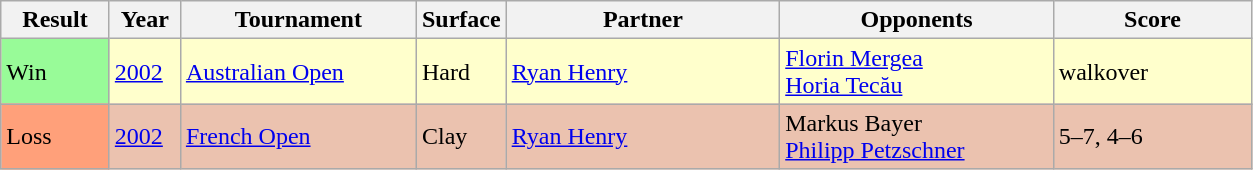<table class="sortable wikitable">
<tr>
<th style="width:65px;">Result</th>
<th style="width:40px;">Year</th>
<th style="width:150px;">Tournament</th>
<th style="width:50px;">Surface</th>
<th style="width:175px;">Partner</th>
<th style="width:175px;">Opponents</th>
<th style="width:125px;" class="unsortable">Score</th>
</tr>
<tr style="background:#ffffcc;">
<td style="background:#98fb98;">Win</td>
<td><a href='#'>2002</a></td>
<td><a href='#'>Australian Open</a></td>
<td>Hard</td>
<td> <a href='#'>Ryan Henry</a></td>
<td> <a href='#'>Florin Mergea</a> <br>  <a href='#'>Horia Tecău</a></td>
<td>walkover</td>
</tr>
<tr style="background:#ebc2af;">
<td style="background:#ffa07a;">Loss</td>
<td><a href='#'>2002</a></td>
<td><a href='#'>French Open</a></td>
<td>Clay</td>
<td> <a href='#'>Ryan Henry</a></td>
<td> Markus Bayer <br>  <a href='#'>Philipp Petzschner</a></td>
<td>5–7, 4–6</td>
</tr>
</table>
